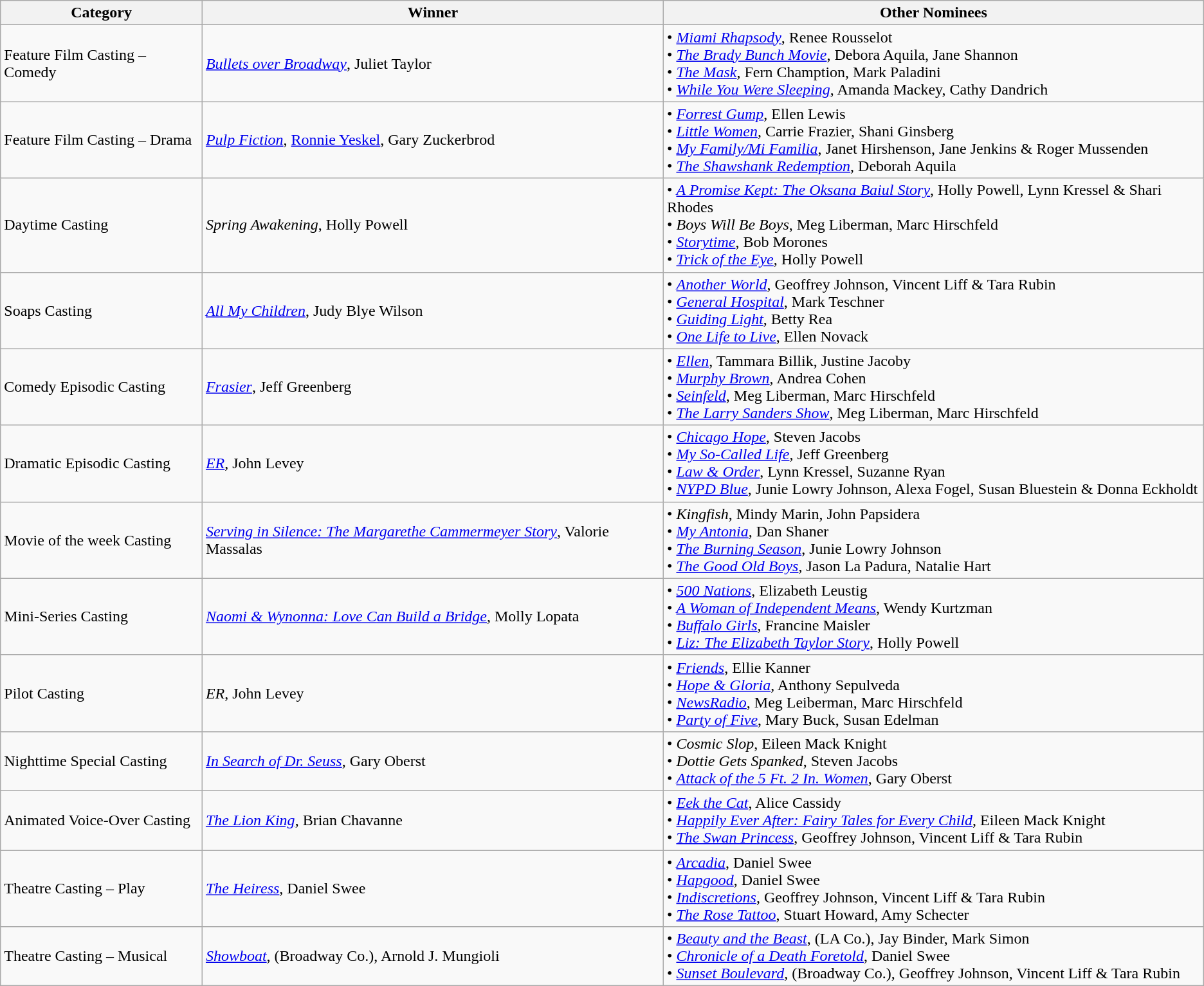<table class="wikitable">
<tr>
<th>Category</th>
<th>Winner</th>
<th>Other Nominees</th>
</tr>
<tr>
<td>Feature Film Casting – Comedy</td>
<td><em><a href='#'>Bullets over Broadway</a></em>, Juliet Taylor</td>
<td>• <em><a href='#'>Miami Rhapsody</a></em>, Renee Rousselot<br>• <em><a href='#'>The Brady Bunch Movie</a></em>, Debora Aquila, Jane Shannon<br>• <em><a href='#'>The Mask</a></em>, Fern Chamption, Mark Paladini<br>• <em><a href='#'>While You Were Sleeping</a></em>, Amanda Mackey, Cathy Dandrich</td>
</tr>
<tr>
<td>Feature Film Casting – Drama</td>
<td><em><a href='#'>Pulp Fiction</a></em>, <a href='#'>Ronnie Yeskel</a>, Gary Zuckerbrod</td>
<td>• <em><a href='#'>Forrest Gump</a></em>, Ellen Lewis<br>• <em><a href='#'>Little Women</a></em>, Carrie Frazier, Shani Ginsberg<br>• <em><a href='#'>My Family/Mi Familia</a></em>, Janet Hirshenson, Jane Jenkins & Roger Mussenden<br>• <em><a href='#'>The Shawshank Redemption</a></em>, Deborah Aquila</td>
</tr>
<tr>
<td>Daytime Casting</td>
<td><em>Spring Awakening</em>, Holly Powell</td>
<td>• <em><a href='#'>A Promise Kept: The Oksana Baiul Story</a></em>, Holly Powell, Lynn Kressel & Shari Rhodes<br>• <em>Boys Will Be Boys</em>, Meg Liberman, Marc Hirschfeld<br>• <em><a href='#'>Storytime</a></em>, Bob Morones<br>• <em><a href='#'>Trick of the Eye</a></em>, Holly Powell</td>
</tr>
<tr>
<td>Soaps Casting</td>
<td><em><a href='#'>All My Children</a></em>, Judy Blye Wilson</td>
<td>• <em><a href='#'>Another World</a></em>, Geoffrey Johnson, Vincent Liff & Tara Rubin<br>• <em><a href='#'>General Hospital</a></em>, Mark Teschner<br>• <em><a href='#'>Guiding Light</a></em>, Betty Rea<br>• <em><a href='#'>One Life to Live</a></em>, Ellen Novack</td>
</tr>
<tr>
<td>Comedy Episodic Casting</td>
<td><em><a href='#'>Frasier</a></em>, Jeff Greenberg</td>
<td>• <em><a href='#'>Ellen</a></em>, Tammara Billik, Justine Jacoby<br>• <em><a href='#'>Murphy Brown</a></em>, Andrea Cohen<br>• <em><a href='#'>Seinfeld</a></em>, Meg Liberman, Marc Hirschfeld<br>• <em><a href='#'>The Larry Sanders Show</a></em>, Meg Liberman, Marc Hirschfeld</td>
</tr>
<tr>
<td>Dramatic Episodic Casting</td>
<td><em><a href='#'>ER</a></em>, John Levey</td>
<td>• <em><a href='#'>Chicago Hope</a></em>, Steven Jacobs<br>• <em><a href='#'>My So-Called Life</a></em>, Jeff Greenberg<br>• <em><a href='#'>Law & Order</a></em>, Lynn Kressel, Suzanne Ryan<br>• <em><a href='#'>NYPD Blue</a></em>, Junie Lowry Johnson, Alexa Fogel, Susan Bluestein & Donna Eckholdt</td>
</tr>
<tr>
<td>Movie of the week Casting</td>
<td><em><a href='#'>Serving in Silence: The Margarethe Cammermeyer Story</a></em>, Valorie Massalas</td>
<td>• <em>Kingfish</em>, Mindy Marin, John Papsidera<br>• <em><a href='#'>My Antonia</a></em>, Dan Shaner<br>• <em><a href='#'>The Burning Season</a></em>, Junie Lowry Johnson<br>• <em><a href='#'>The Good Old Boys</a></em>, Jason La Padura, Natalie Hart</td>
</tr>
<tr>
<td>Mini-Series Casting</td>
<td><em><a href='#'>Naomi & Wynonna: Love Can Build a Bridge</a></em>, Molly Lopata</td>
<td>• <em><a href='#'>500 Nations</a></em>, Elizabeth Leustig<br>• <em><a href='#'>A Woman of Independent Means</a></em>, Wendy Kurtzman<br>• <em><a href='#'>Buffalo Girls</a></em>, Francine Maisler<br>• <em><a href='#'>Liz: The Elizabeth Taylor Story</a></em>, Holly Powell</td>
</tr>
<tr>
<td>Pilot Casting</td>
<td><em>ER</em>, John Levey</td>
<td>• <em><a href='#'>Friends</a></em>, Ellie Kanner<br>• <em><a href='#'>Hope & Gloria</a></em>, Anthony Sepulveda<br>• <em><a href='#'>NewsRadio</a></em>, Meg Leiberman, Marc Hirschfeld<br>• <em><a href='#'>Party of Five</a></em>, Mary Buck, Susan Edelman</td>
</tr>
<tr>
<td>Nighttime Special Casting</td>
<td><em><a href='#'>In Search of Dr. Seuss</a></em>, Gary Oberst</td>
<td>• <em>Cosmic Slop</em>, Eileen Mack Knight<br>• <em>Dottie Gets Spanked</em>, Steven Jacobs<br>• <em><a href='#'>Attack of the 5 Ft. 2 In. Women</a></em>, Gary Oberst</td>
</tr>
<tr>
<td>Animated Voice-Over Casting</td>
<td><em><a href='#'>The Lion King</a></em>, Brian Chavanne</td>
<td>• <em><a href='#'>Eek the Cat</a></em>, Alice Cassidy<br>• <em><a href='#'>Happily Ever After: Fairy Tales for Every Child</a></em>, Eileen Mack Knight<br>• <em><a href='#'>The Swan Princess</a></em>, Geoffrey Johnson, Vincent Liff & Tara Rubin</td>
</tr>
<tr>
<td>Theatre Casting – Play</td>
<td><em><a href='#'>The Heiress</a></em>, Daniel Swee</td>
<td>• <em><a href='#'>Arcadia</a></em>, Daniel Swee<br>• <em><a href='#'>Hapgood</a></em>, Daniel Swee<br>• <em><a href='#'>Indiscretions</a></em>, Geoffrey Johnson, Vincent Liff & Tara Rubin<br>• <em><a href='#'>The Rose Tattoo</a></em>, Stuart Howard, Amy Schecter</td>
</tr>
<tr>
<td>Theatre Casting – Musical</td>
<td><em><a href='#'>Showboat</a></em>, (Broadway Co.), Arnold J. Mungioli</td>
<td>• <em><a href='#'>Beauty and the Beast</a></em>, (LA Co.), Jay Binder, Mark Simon<br>• <em><a href='#'>Chronicle of a Death Foretold</a></em>, Daniel Swee<br>• <em><a href='#'>Sunset Boulevard</a></em>, (Broadway Co.), Geoffrey Johnson, Vincent Liff & Tara Rubin</td>
</tr>
</table>
